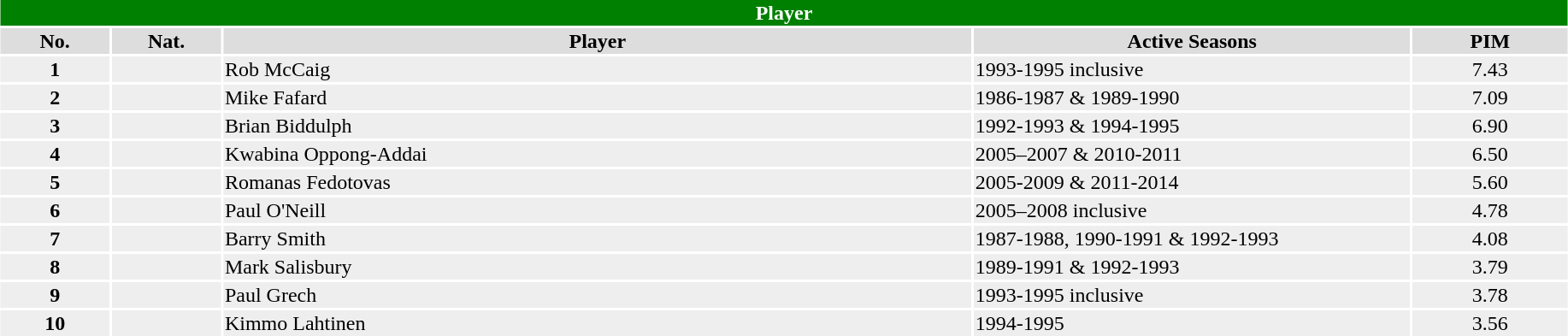<table class="toccolours"  style="width:97%; clear:both; margin:1.5em auto; text-align:center;">
<tr>
<th colspan="11" style="background:green; color:white;">Player</th>
</tr>
<tr style="background:#ddd;">
<th width=7%>No.</th>
<th width=7%>Nat.</th>
<th !width=30%>Player</th>
<th width=28%>Active Seasons</th>
<th widith=28%>PIM</th>
</tr>
<tr style="background:#eee;">
<td><strong>1</strong></td>
<td></td>
<td align="left">Rob McCaig</td>
<td align=left>1993-1995 inclusive</td>
<td>7.43</td>
</tr>
<tr style="background:#eee;">
<td><strong>2</strong></td>
<td></td>
<td align="left">Mike Fafard</td>
<td align=left>1986-1987 & 1989-1990</td>
<td>7.09</td>
</tr>
<tr style="background:#eee;">
<td><strong>3</strong></td>
<td></td>
<td align=left>Brian Biddulph</td>
<td align=left>1992-1993 & 1994-1995</td>
<td>6.90</td>
</tr>
<tr style="background:#eee;">
<td><strong>4</strong></td>
<td></td>
<td align=left>Kwabina Oppong-Addai</td>
<td align=left>2005–2007 & 2010-2011</td>
<td>6.50</td>
</tr>
<tr style="background:#eee;">
<td><strong>5</strong></td>
<td></td>
<td align="left">Romanas Fedotovas</td>
<td align=left>2005-2009 & 2011-2014</td>
<td>5.60</td>
</tr>
<tr style="background:#eee;">
<td><strong>6</strong></td>
<td></td>
<td align=left>Paul O'Neill</td>
<td align=left>2005–2008 inclusive</td>
<td>4.78</td>
</tr>
<tr style="background:#eee;">
<td><strong>7</strong></td>
<td></td>
<td align=left>Barry Smith</td>
<td align=left>1987-1988, 1990-1991 & 1992-1993</td>
<td>4.08</td>
</tr>
<tr style="background:#eee;">
<td><strong>8</strong></td>
<td></td>
<td align=left>Mark Salisbury</td>
<td align=left>1989-1991 & 1992-1993</td>
<td>3.79</td>
</tr>
<tr style="background:#eee;">
<td><strong>9</strong></td>
<td></td>
<td align=left>Paul Grech</td>
<td align=left>1993-1995 inclusive</td>
<td>3.78</td>
</tr>
<tr style="background:#eee;">
<td><strong>10</strong></td>
<td></td>
<td align=left>Kimmo Lahtinen</td>
<td align=left>1994-1995</td>
<td>3.56</td>
</tr>
<tr style="background:#eee;">
</tr>
</table>
